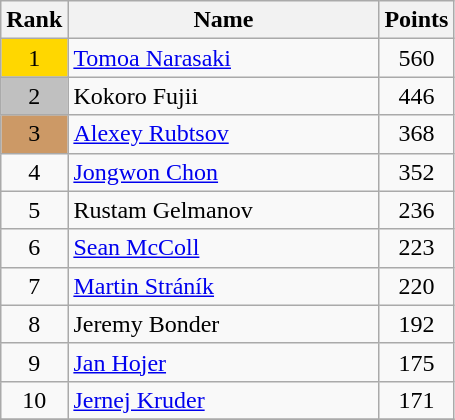<table class="wikitable">
<tr>
<th>Rank</th>
<th width = "200">Name</th>
<th>Points</th>
</tr>
<tr>
<td align="center" style="background: gold">1</td>
<td> <a href='#'>Tomoa Narasaki</a></td>
<td align="center">560</td>
</tr>
<tr>
<td align="center" style="background: silver">2</td>
<td> Kokoro Fujii</td>
<td align="center">446</td>
</tr>
<tr>
<td align="center" style="background: #cc9966">3</td>
<td> <a href='#'>Alexey Rubtsov</a></td>
<td align="center">368</td>
</tr>
<tr>
<td align="center">4</td>
<td> <a href='#'>Jongwon Chon</a></td>
<td align="center">352</td>
</tr>
<tr>
<td align="center">5</td>
<td> Rustam Gelmanov</td>
<td align="center">236</td>
</tr>
<tr>
<td align="center">6</td>
<td> <a href='#'>Sean McColl</a></td>
<td align="center">223</td>
</tr>
<tr>
<td align="center">7</td>
<td> <a href='#'>Martin Stráník</a></td>
<td align="center">220</td>
</tr>
<tr>
<td align="center">8</td>
<td> Jeremy Bonder</td>
<td align="center">192</td>
</tr>
<tr>
<td align="center">9</td>
<td> <a href='#'>Jan Hojer</a></td>
<td align="center">175</td>
</tr>
<tr>
<td align="center">10</td>
<td> <a href='#'>Jernej Kruder</a></td>
<td align="center">171</td>
</tr>
<tr>
</tr>
</table>
